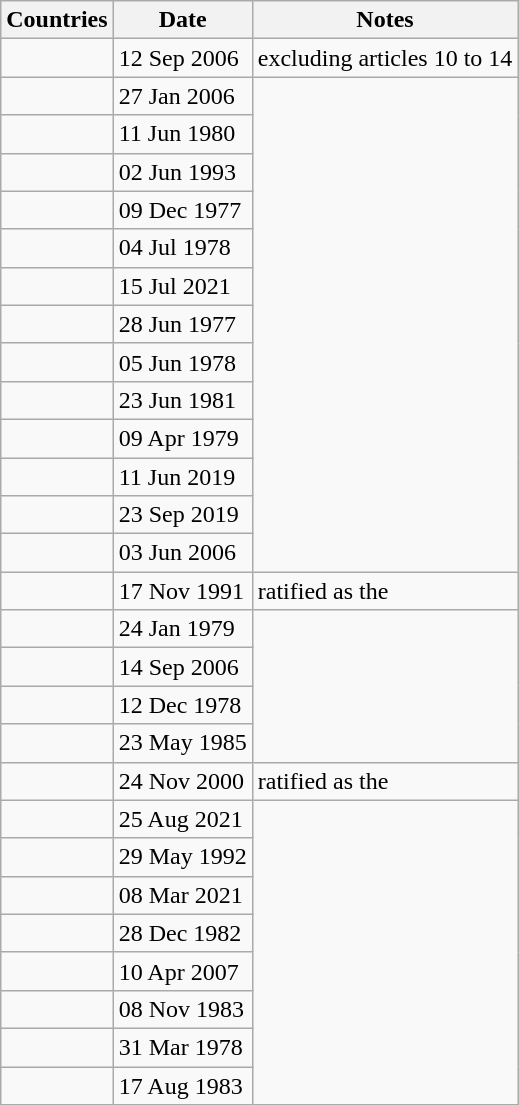<table class="wikitable">
<tr>
<th>Countries</th>
<th>Date</th>
<th>Notes</th>
</tr>
<tr>
<td></td>
<td>12 Sep 2006</td>
<td>excluding articles 10 to 14</td>
</tr>
<tr>
<td></td>
<td>27 Jan 2006</td>
</tr>
<tr>
<td></td>
<td>11 Jun 1980</td>
</tr>
<tr>
<td></td>
<td>02 Jun 1993</td>
</tr>
<tr>
<td></td>
<td>09 Dec 1977</td>
</tr>
<tr>
<td></td>
<td>04 Jul 1978</td>
</tr>
<tr>
<td></td>
<td>15 Jul 2021</td>
</tr>
<tr>
<td></td>
<td>28 Jun 1977</td>
</tr>
<tr>
<td></td>
<td>05 Jun 1978</td>
</tr>
<tr>
<td></td>
<td>23 Jun 1981</td>
</tr>
<tr>
<td></td>
<td>09 Apr 1979</td>
</tr>
<tr>
<td></td>
<td>11 Jun 2019</td>
</tr>
<tr>
<td></td>
<td>23 Sep 2019</td>
</tr>
<tr>
<td></td>
<td>03 Jun 2006</td>
</tr>
<tr>
<td></td>
<td>17 Nov 1991</td>
<td>ratified as the </td>
</tr>
<tr>
<td></td>
<td>24 Jan 1979</td>
</tr>
<tr>
<td></td>
<td>14 Sep 2006</td>
</tr>
<tr>
<td></td>
<td>12 Dec 1978</td>
</tr>
<tr>
<td></td>
<td>23 May 1985</td>
</tr>
<tr>
<td></td>
<td>24 Nov 2000</td>
<td>ratified as the </td>
</tr>
<tr>
<td></td>
<td>25 Aug 2021</td>
</tr>
<tr>
<td></td>
<td>29 May 1992</td>
</tr>
<tr>
<td></td>
<td>08 Mar 2021</td>
</tr>
<tr>
<td></td>
<td>28 Dec 1982</td>
</tr>
<tr>
<td></td>
<td>10 Apr 2007</td>
</tr>
<tr>
<td></td>
<td>08 Nov 1983</td>
</tr>
<tr>
<td></td>
<td>31 Mar 1978</td>
</tr>
<tr>
<td></td>
<td>17 Aug 1983</td>
</tr>
</table>
